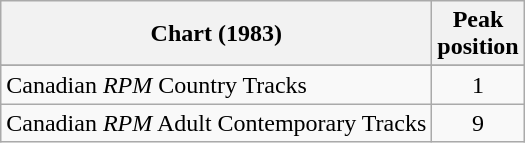<table class="wikitable sortable">
<tr>
<th align="left">Chart (1983)</th>
<th align="center">Peak<br>position</th>
</tr>
<tr>
</tr>
<tr>
</tr>
<tr>
</tr>
<tr>
<td align="left">Canadian <em>RPM</em> Country Tracks</td>
<td align="center">1</td>
</tr>
<tr>
<td align="left">Canadian <em>RPM</em> Adult Contemporary Tracks</td>
<td align="center">9</td>
</tr>
</table>
